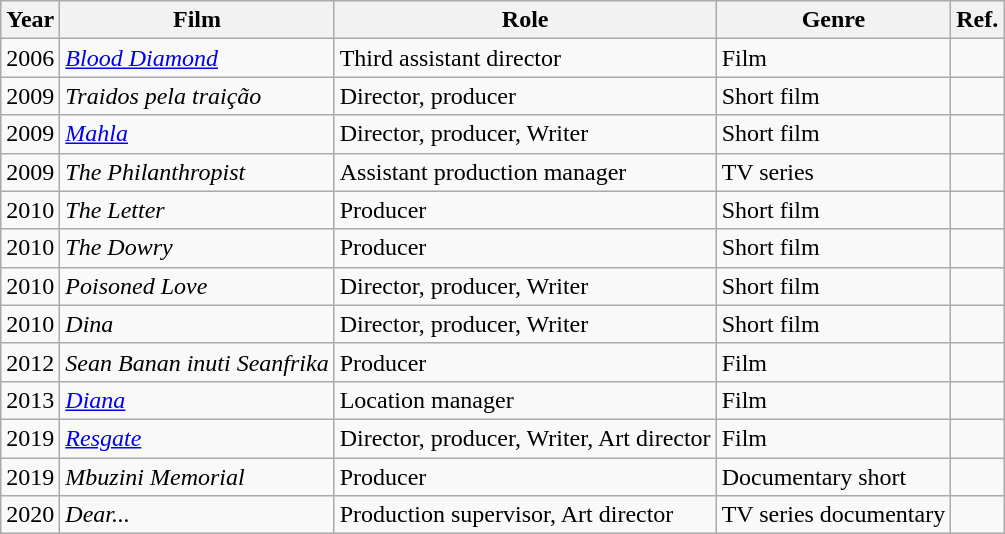<table class="wikitable">
<tr>
<th>Year</th>
<th>Film</th>
<th>Role</th>
<th>Genre</th>
<th>Ref.</th>
</tr>
<tr>
<td>2006</td>
<td><em><a href='#'>Blood Diamond</a></em></td>
<td>Third assistant director</td>
<td>Film</td>
<td></td>
</tr>
<tr>
<td>2009</td>
<td><em>Traidos pela traição</em></td>
<td>Director, producer</td>
<td>Short film</td>
<td></td>
</tr>
<tr>
<td>2009</td>
<td><em><a href='#'>Mahla</a></em></td>
<td>Director, producer, Writer</td>
<td>Short film</td>
<td></td>
</tr>
<tr>
<td>2009</td>
<td><em>The Philanthropist</em></td>
<td>Assistant production manager</td>
<td>TV series</td>
<td></td>
</tr>
<tr>
<td>2010</td>
<td><em>The Letter</em></td>
<td>Producer</td>
<td>Short film</td>
<td></td>
</tr>
<tr>
<td>2010</td>
<td><em>The Dowry</em></td>
<td>Producer</td>
<td>Short film</td>
<td></td>
</tr>
<tr>
<td>2010</td>
<td><em>Poisoned Love</em></td>
<td>Director, producer, Writer</td>
<td>Short film</td>
<td></td>
</tr>
<tr>
<td>2010</td>
<td><em>Dina</em></td>
<td>Director, producer, Writer</td>
<td>Short film</td>
<td></td>
</tr>
<tr>
<td>2012</td>
<td><em>Sean Banan inuti Seanfrika</em></td>
<td>Producer</td>
<td>Film</td>
<td></td>
</tr>
<tr>
<td>2013</td>
<td><em><a href='#'>Diana</a></em></td>
<td>Location manager</td>
<td>Film</td>
<td></td>
</tr>
<tr>
<td>2019</td>
<td><em><a href='#'>Resgate</a></em></td>
<td>Director, producer, Writer, Art director</td>
<td>Film</td>
<td></td>
</tr>
<tr>
<td>2019</td>
<td><em>Mbuzini Memorial</em></td>
<td>Producer</td>
<td>Documentary short</td>
<td></td>
</tr>
<tr>
<td>2020</td>
<td><em>Dear...</em></td>
<td>Production supervisor, Art director</td>
<td>TV series documentary</td>
<td></td>
</tr>
</table>
